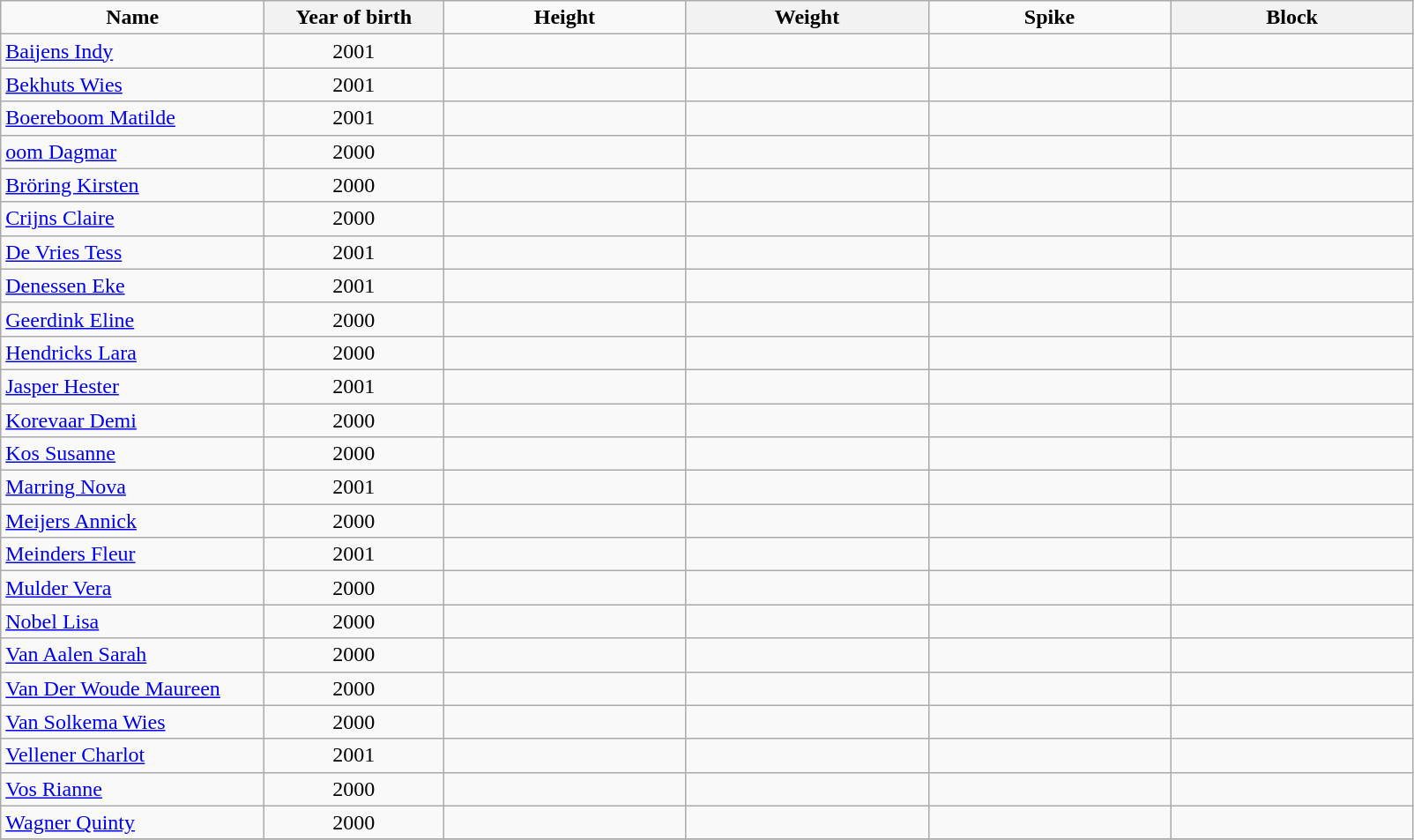<table class="wikitable sortable" style="text-align:center;">
<tr>
<td style="width:12em"><strong>Name</strong></td>
<th style="width:8em">Year of birth</th>
<td style="width:11em"><strong>Height</strong></td>
<th style="width:11em">Weight</th>
<td style="width:11em"><strong>Spike</strong></td>
<th style="width:11em">Block</th>
</tr>
<tr>
<td align=left><a href='#'>Baijens Indy</a></td>
<td align=center>2001</td>
<td></td>
<td></td>
<td></td>
<td></td>
</tr>
<tr>
<td align=left><a href='#'>Bekhuts Wies</a></td>
<td align=center>2001</td>
<td></td>
<td></td>
<td></td>
<td></td>
</tr>
<tr>
<td align=left><a href='#'>Boereboom Matilde</a></td>
<td align=center>2001</td>
<td></td>
<td></td>
<td></td>
<td></td>
</tr>
<tr>
<td align=left><a href='#'>oom Dagmar</a></td>
<td align=center>2000</td>
<td></td>
<td></td>
<td></td>
<td></td>
</tr>
<tr>
<td align=left><a href='#'>Bröring Kirsten</a></td>
<td align=center>2000</td>
<td></td>
<td></td>
<td></td>
<td></td>
</tr>
<tr>
<td align=left><a href='#'>Crijns Claire</a></td>
<td align=center>2000</td>
<td></td>
<td></td>
<td></td>
<td></td>
</tr>
<tr>
<td align=left><a href='#'>De Vries Tess</a></td>
<td align=center>2001</td>
<td></td>
<td></td>
<td></td>
<td></td>
</tr>
<tr>
<td align=left><a href='#'>Denessen Eke</a></td>
<td align=center>2001</td>
<td></td>
<td></td>
<td></td>
<td></td>
</tr>
<tr>
<td align=left><a href='#'>Geerdink Eline</a></td>
<td align=center>2000</td>
<td></td>
<td></td>
<td></td>
<td></td>
</tr>
<tr>
<td align=left><a href='#'>Hendricks Lara</a></td>
<td align=center>2000</td>
<td></td>
<td></td>
<td></td>
<td></td>
</tr>
<tr>
<td align=left><a href='#'>Jasper Hester</a></td>
<td align=center>2001</td>
<td></td>
<td></td>
<td></td>
<td></td>
</tr>
<tr>
<td align=left><a href='#'>Korevaar Demi</a></td>
<td align=center>2000</td>
<td></td>
<td></td>
<td></td>
<td></td>
</tr>
<tr>
<td align=left><a href='#'>Kos Susanne</a></td>
<td align=center>2000</td>
<td></td>
<td></td>
<td></td>
<td></td>
</tr>
<tr>
<td align=left><a href='#'>Marring Nova</a></td>
<td align=center>2001</td>
<td></td>
<td></td>
<td></td>
<td></td>
</tr>
<tr>
<td align=left><a href='#'>Meijers Annick</a></td>
<td align=center>2000</td>
<td></td>
<td></td>
<td></td>
<td></td>
</tr>
<tr>
<td align=left><a href='#'>Meinders Fleur</a></td>
<td align=center>2001</td>
<td></td>
<td></td>
<td></td>
<td></td>
</tr>
<tr>
<td align=left><a href='#'>Mulder Vera</a></td>
<td align=center>2000</td>
<td></td>
<td></td>
<td></td>
<td></td>
</tr>
<tr>
<td align=left><a href='#'>Nobel Lisa</a></td>
<td align=center>2000</td>
<td></td>
<td></td>
<td></td>
<td></td>
</tr>
<tr>
<td align=left><a href='#'>Van Aalen Sarah</a></td>
<td align=center>2000</td>
<td></td>
<td></td>
<td></td>
<td></td>
</tr>
<tr>
<td align=left><a href='#'>Van Der Woude Maureen</a></td>
<td align=center>2000</td>
<td></td>
<td></td>
<td></td>
<td></td>
</tr>
<tr>
<td align=left><a href='#'>Van Solkema Wies</a></td>
<td align=center>2000</td>
<td></td>
<td></td>
<td></td>
<td></td>
</tr>
<tr>
<td align=left><a href='#'>Vellener Charlot</a></td>
<td align=center>2001</td>
<td></td>
<td></td>
<td></td>
<td></td>
</tr>
<tr>
<td align=left><a href='#'>Vos Rianne</a></td>
<td align=center>2000</td>
<td></td>
<td></td>
<td></td>
<td></td>
</tr>
<tr>
<td align=left><a href='#'>Wagner Quinty</a></td>
<td align=center>2000</td>
<td></td>
<td></td>
<td></td>
<td></td>
</tr>
<tr>
</tr>
</table>
